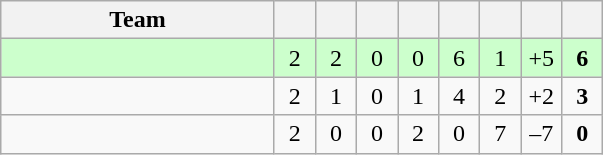<table class="wikitable" style="text-align: center;">
<tr>
<th width="175">Team</th>
<th width="20"></th>
<th width="20"></th>
<th width="20"></th>
<th width="20"></th>
<th width="20"></th>
<th width="20"></th>
<th width="20"></th>
<th width="20"><strong></strong></th>
</tr>
<tr bgcolor=#cfc>
<td align=left></td>
<td>2</td>
<td>2</td>
<td>0</td>
<td>0</td>
<td>6</td>
<td>1</td>
<td>+5</td>
<td><strong>6</strong></td>
</tr>
<tr>
<td align=left></td>
<td>2</td>
<td>1</td>
<td>0</td>
<td>1</td>
<td>4</td>
<td>2</td>
<td>+2</td>
<td><strong>3</strong></td>
</tr>
<tr>
<td align=left></td>
<td>2</td>
<td>0</td>
<td>0</td>
<td>2</td>
<td>0</td>
<td>7</td>
<td>–7</td>
<td><strong>0</strong></td>
</tr>
</table>
